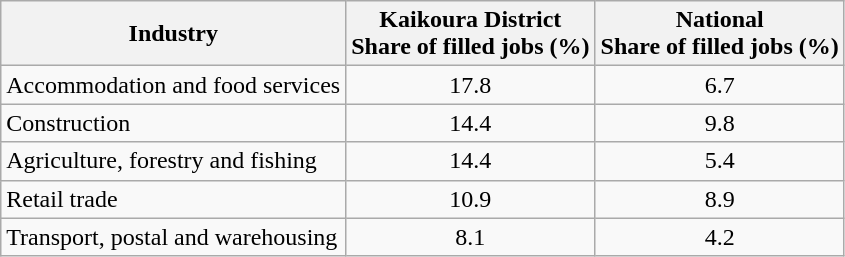<table class="wikitable">
<tr>
<th>Industry</th>
<th>Kaikoura District<br>Share of filled jobs (%)</th>
<th>National<br>Share of filled jobs (%)</th>
</tr>
<tr>
<td>Accommodation and food services</td>
<td align="center">17.8</td>
<td align="center">6.7</td>
</tr>
<tr>
<td>Construction</td>
<td align="center">14.4</td>
<td align="center">9.8</td>
</tr>
<tr>
<td>Agriculture, forestry and fishing</td>
<td align="center">14.4</td>
<td align="center">5.4</td>
</tr>
<tr>
<td>Retail trade</td>
<td align="center">10.9</td>
<td align="center">8.9</td>
</tr>
<tr>
<td>Transport, postal and warehousing</td>
<td align="center">8.1</td>
<td align="center">4.2</td>
</tr>
</table>
